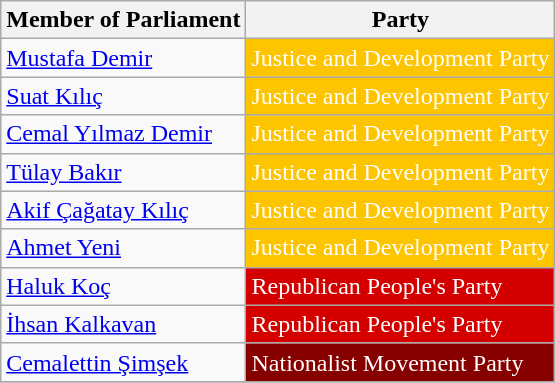<table class="wikitable">
<tr>
<th>Member of Parliament</th>
<th>Party</th>
</tr>
<tr>
<td><a href='#'>Mustafa Demir</a></td>
<td style="background:#FDC400; color:white">Justice and Development Party</td>
</tr>
<tr>
<td><a href='#'>Suat Kılıç</a></td>
<td style="background:#FDC400; color:white">Justice and Development Party</td>
</tr>
<tr>
<td><a href='#'>Cemal Yılmaz Demir</a></td>
<td style="background:#FDC400; color:white">Justice and Development Party</td>
</tr>
<tr>
<td><a href='#'>Tülay Bakır</a></td>
<td style="background:#FDC400; color:white">Justice and Development Party</td>
</tr>
<tr>
<td><a href='#'>Akif Çağatay Kılıç</a></td>
<td style="background:#FDC400; color:white">Justice and Development Party</td>
</tr>
<tr>
<td><a href='#'>Ahmet Yeni</a></td>
<td style="background:#FDC400; color:white">Justice and Development Party</td>
</tr>
<tr>
<td><a href='#'>Haluk Koç</a></td>
<td style="background:#D40000; color:white">Republican People's Party</td>
</tr>
<tr>
<td><a href='#'>İhsan Kalkavan</a></td>
<td style="background:#D40000; color:white">Republican People's Party</td>
</tr>
<tr>
<td><a href='#'>Cemalettin Şimşek</a></td>
<td style="background:#870000; color:white">Nationalist Movement Party</td>
</tr>
<tr>
</tr>
</table>
